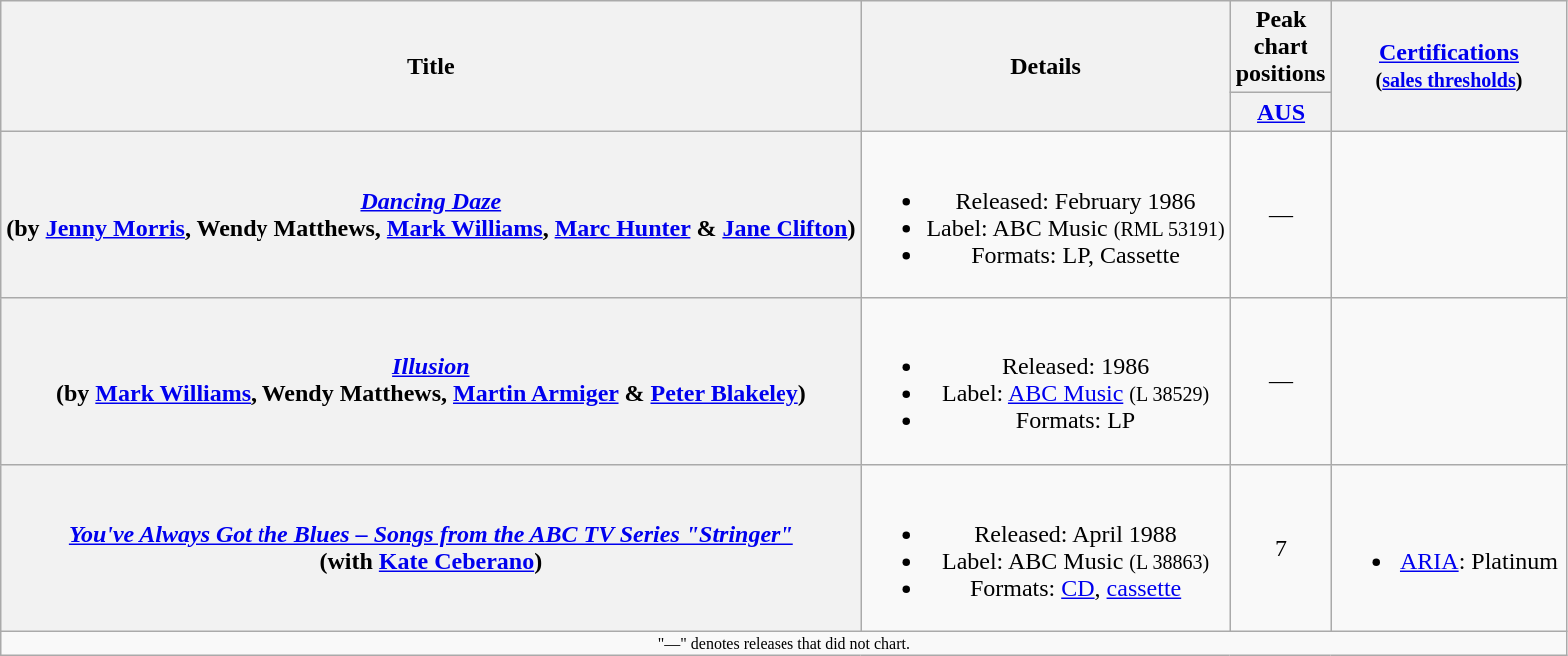<table class="wikitable plainrowheaders" style="text-align:center;" border="1">
<tr>
<th rowspan="2">Title</th>
<th rowspan="2">Details</th>
<th colspan="1">Peak chart positions</th>
<th rowspan="2" width="150"><a href='#'>Certifications</a><br><small>(<a href='#'>sales thresholds</a>)</small></th>
</tr>
<tr>
<th style="width:3em"><a href='#'>AUS</a><br></th>
</tr>
<tr>
<th scope="row"><em><a href='#'>Dancing Daze</a></em><br>(by <a href='#'>Jenny Morris</a>, Wendy Matthews, <a href='#'>Mark Williams</a>, <a href='#'>Marc Hunter</a> & <a href='#'>Jane Clifton</a>)</th>
<td><br><ul><li>Released: February 1986</li><li>Label: ABC Music <small>(RML 53191)</small></li><li>Formats: LP, Cassette</li></ul></td>
<td align="center">—</td>
<td></td>
</tr>
<tr>
<th scope="row"><em><a href='#'>Illusion</a></em><br>(by <a href='#'>Mark Williams</a>, Wendy Matthews, <a href='#'>Martin Armiger</a> & <a href='#'>Peter Blakeley</a>)</th>
<td><br><ul><li>Released: 1986</li><li>Label: <a href='#'>ABC Music</a> <small>(L 38529)</small></li><li>Formats: LP</li></ul></td>
<td align="center">—</td>
<td></td>
</tr>
<tr>
<th scope="row"><em><a href='#'>You've Always Got the Blues – Songs from the ABC TV Series "Stringer"</a></em><br>(with <a href='#'>Kate Ceberano</a>)</th>
<td><br><ul><li>Released: April 1988</li><li>Label: ABC Music <small>(L 38863)</small></li><li>Formats: <a href='#'>CD</a>, <a href='#'>cassette</a></li></ul></td>
<td align="center">7</td>
<td><br><ul><li><a href='#'>ARIA</a>: Platinum</li></ul></td>
</tr>
<tr>
<td align="center" colspan="4" style="font-size: 8pt">"—" denotes releases that did not chart.</td>
</tr>
</table>
